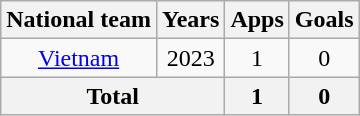<table class=wikitable style="text-align: center;">
<tr>
<th>National team</th>
<th>Years</th>
<th>Apps</th>
<th>Goals</th>
</tr>
<tr>
<td><a href='#'>Vietnam</a></td>
<td>2023</td>
<td>1</td>
<td>0</td>
</tr>
<tr>
<th colspan=2>Total</th>
<th>1</th>
<th>0</th>
</tr>
</table>
